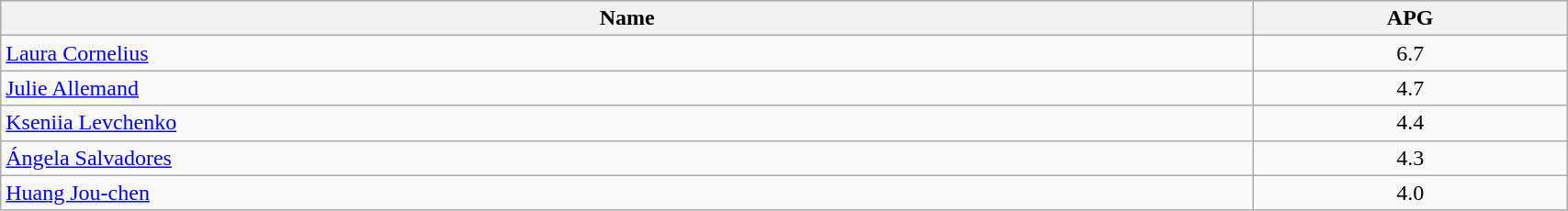<table class=wikitable width="90%">
<tr>
<th width="80%">Name</th>
<th width="20%">APG</th>
</tr>
<tr>
<td> <a href='#'>Laura Cornelius</a></td>
<td align=center>6.7</td>
</tr>
<tr>
<td> <a href='#'>Julie Allemand</a></td>
<td align=center>4.7</td>
</tr>
<tr>
<td> <a href='#'>Kseniia Levchenko</a></td>
<td align=center>4.4</td>
</tr>
<tr>
<td> <a href='#'>Ángela Salvadores</a></td>
<td align=center>4.3</td>
</tr>
<tr>
<td> <a href='#'>Huang Jou-chen</a></td>
<td align=center>4.0</td>
</tr>
</table>
